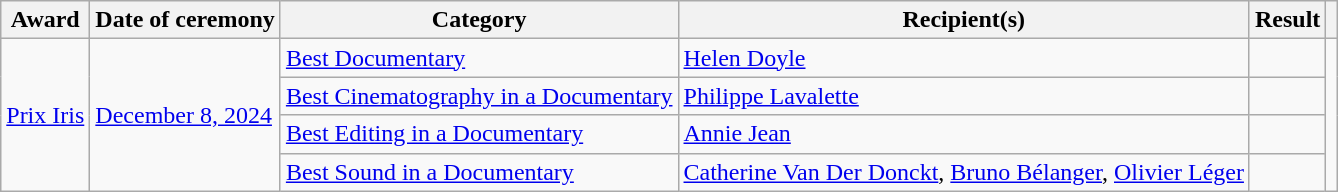<table class="wikitable sortable plainrowheaders">
<tr>
<th scope="col">Award</th>
<th scope="col">Date of ceremony</th>
<th scope="col">Category</th>
<th scope="col">Recipient(s)</th>
<th scope="col">Result</th>
<th scope="col" class="unsortable"></th>
</tr>
<tr>
<td rowspan=4><a href='#'>Prix Iris</a></td>
<td rowspan=4><a href='#'>December 8, 2024</a></td>
<td><a href='#'>Best Documentary</a></td>
<td><a href='#'>Helen Doyle</a></td>
<td></td>
<td rowspan=4></td>
</tr>
<tr>
<td><a href='#'>Best Cinematography in a Documentary</a></td>
<td><a href='#'>Philippe Lavalette</a></td>
<td></td>
</tr>
<tr>
<td><a href='#'>Best Editing in a Documentary</a></td>
<td><a href='#'>Annie Jean</a></td>
<td></td>
</tr>
<tr>
<td><a href='#'>Best Sound in a Documentary</a></td>
<td><a href='#'>Catherine Van Der Donckt</a>, <a href='#'>Bruno Bélanger</a>, <a href='#'>Olivier Léger</a></td>
<td></td>
</tr>
</table>
